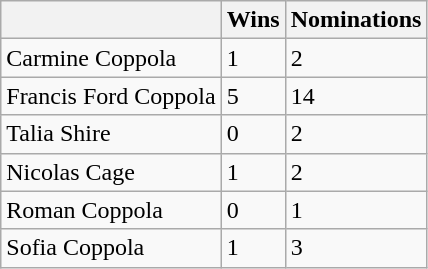<table class="wikitable">
<tr>
<th></th>
<th>Wins</th>
<th>Nominations</th>
</tr>
<tr>
<td>Carmine Coppola</td>
<td>1</td>
<td>2</td>
</tr>
<tr>
<td>Francis Ford Coppola</td>
<td>5</td>
<td>14</td>
</tr>
<tr>
<td>Talia Shire</td>
<td>0</td>
<td>2</td>
</tr>
<tr>
<td>Nicolas Cage</td>
<td>1</td>
<td>2</td>
</tr>
<tr>
<td>Roman Coppola</td>
<td>0</td>
<td>1</td>
</tr>
<tr>
<td>Sofia Coppola</td>
<td>1</td>
<td>3</td>
</tr>
</table>
